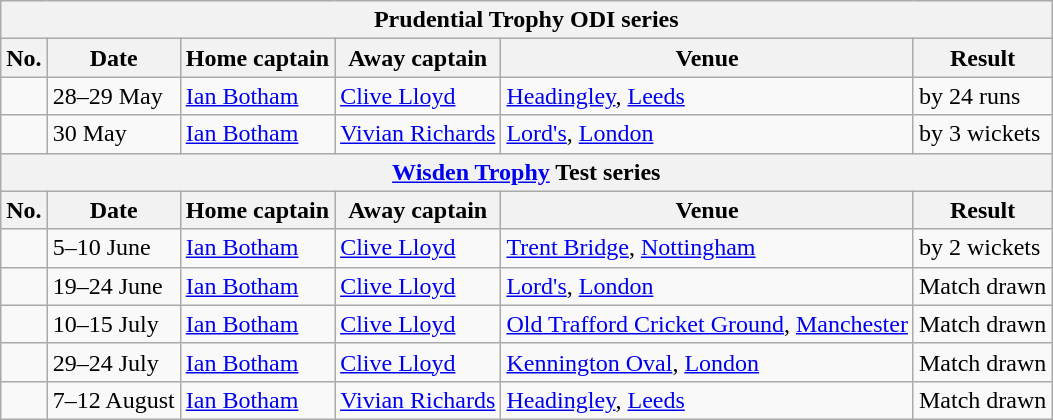<table class="wikitable">
<tr>
<th colspan="9">Prudential Trophy ODI series</th>
</tr>
<tr>
<th>No.</th>
<th>Date</th>
<th>Home captain</th>
<th>Away captain</th>
<th>Venue</th>
<th>Result</th>
</tr>
<tr>
<td></td>
<td>28–29 May</td>
<td><a href='#'>Ian Botham</a></td>
<td><a href='#'>Clive Lloyd</a></td>
<td><a href='#'>Headingley</a>, <a href='#'>Leeds</a></td>
<td> by 24 runs</td>
</tr>
<tr>
<td></td>
<td>30 May</td>
<td><a href='#'>Ian Botham</a></td>
<td><a href='#'>Vivian Richards</a></td>
<td><a href='#'>Lord's</a>, <a href='#'>London</a></td>
<td> by 3 wickets</td>
</tr>
<tr>
<th colspan="9"><a href='#'>Wisden Trophy</a> Test series</th>
</tr>
<tr>
<th>No.</th>
<th>Date</th>
<th>Home captain</th>
<th>Away captain</th>
<th>Venue</th>
<th>Result</th>
</tr>
<tr>
<td></td>
<td>5–10 June</td>
<td><a href='#'>Ian Botham</a></td>
<td><a href='#'>Clive Lloyd</a></td>
<td><a href='#'>Trent Bridge</a>, <a href='#'>Nottingham</a></td>
<td> by 2 wickets</td>
</tr>
<tr>
<td></td>
<td>19–24 June</td>
<td><a href='#'>Ian Botham</a></td>
<td><a href='#'>Clive Lloyd</a></td>
<td><a href='#'>Lord's</a>, <a href='#'>London</a></td>
<td>Match drawn</td>
</tr>
<tr>
<td></td>
<td>10–15 July</td>
<td><a href='#'>Ian Botham</a></td>
<td><a href='#'>Clive Lloyd</a></td>
<td><a href='#'>Old Trafford Cricket Ground</a>, <a href='#'>Manchester</a></td>
<td>Match drawn</td>
</tr>
<tr>
<td></td>
<td>29–24 July</td>
<td><a href='#'>Ian Botham</a></td>
<td><a href='#'>Clive Lloyd</a></td>
<td><a href='#'>Kennington Oval</a>, <a href='#'>London</a></td>
<td>Match drawn</td>
</tr>
<tr>
<td></td>
<td>7–12 August</td>
<td><a href='#'>Ian Botham</a></td>
<td><a href='#'>Vivian Richards</a></td>
<td><a href='#'>Headingley</a>, <a href='#'>Leeds</a></td>
<td>Match drawn</td>
</tr>
</table>
